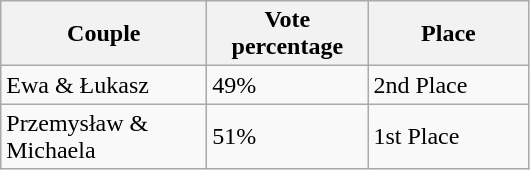<table class="wikitable">
<tr>
<th style="width:130px;">Couple</th>
<th style="width:100px;">Vote percentage</th>
<th style="width:100px;">Place</th>
</tr>
<tr>
<td>Ewa & Łukasz</td>
<td>49%</td>
<td>2nd Place</td>
</tr>
<tr>
<td>Przemysław & Michaela</td>
<td>51%</td>
<td>1st Place</td>
</tr>
</table>
